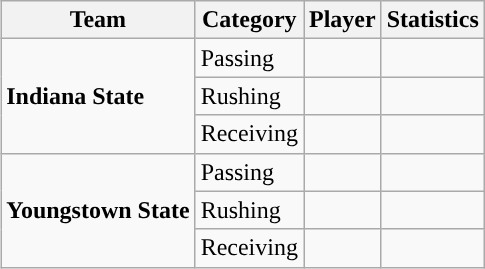<table class="wikitable" style="float: right;">
<tr>
<th>Team</th>
<th>Category</th>
<th>Player</th>
<th>Statistics</th>
</tr>
<tr>
<td rowspan=3><strong>Indiana State</strong></td>
<td>Passing</td>
<td></td>
<td></td>
</tr>
<tr>
<td>Rushing</td>
<td></td>
<td></td>
</tr>
<tr>
<td>Receiving</td>
<td></td>
<td></td>
</tr>
<tr>
<td rowspan=3><strong>Youngstown State</strong></td>
<td>Passing</td>
<td></td>
<td></td>
</tr>
<tr>
<td>Rushing</td>
<td></td>
<td></td>
</tr>
<tr>
<td>Receiving</td>
<td></td>
<td></td>
</tr>
</table>
